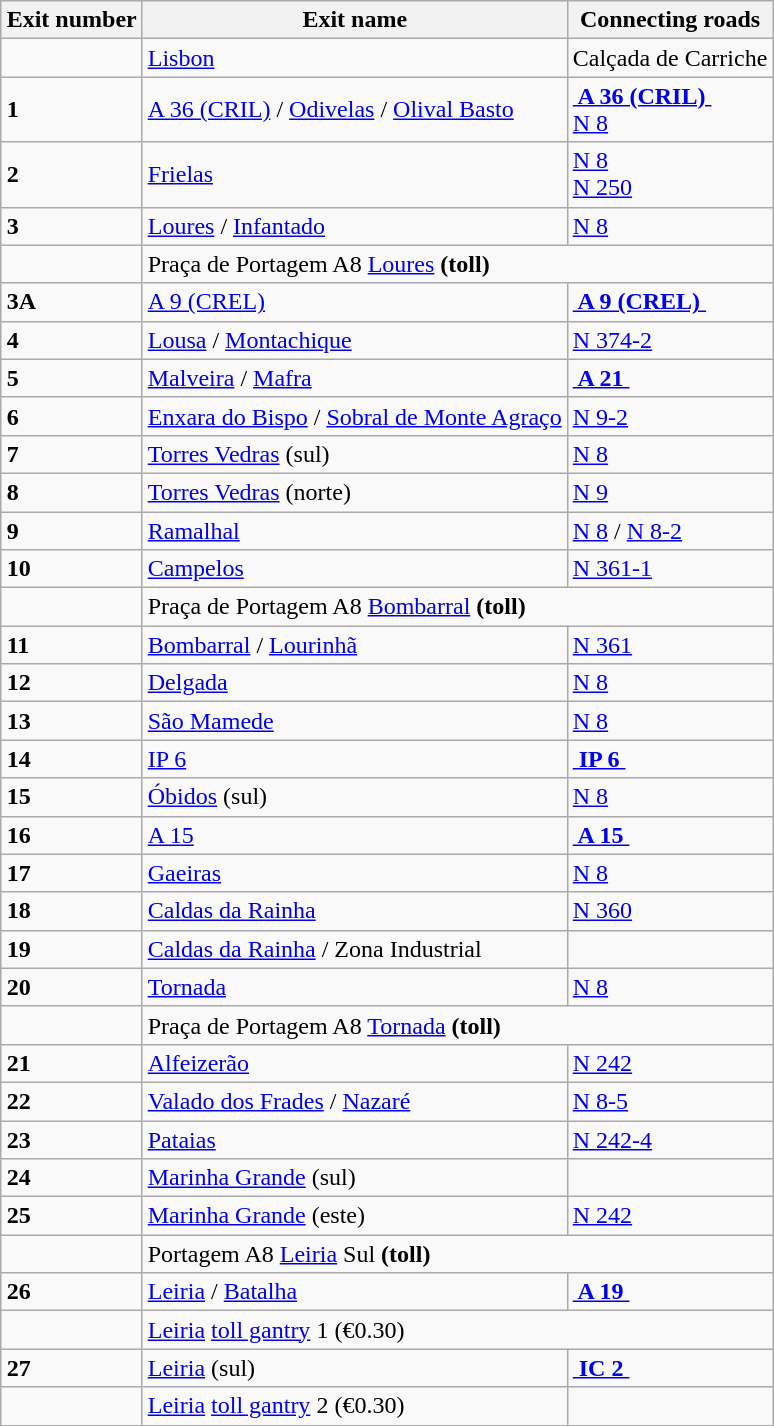<table class="wikitable" style="margin:1em auto;">
<tr>
<th>Exit number</th>
<th>Exit name</th>
<th>Connecting roads</th>
</tr>
<tr --->
<td></td>
<td><a href='#'>Lisbon</a></td>
<td>Calçada de Carriche</td>
</tr>
<tr --->
<td>    <strong>1</strong></td>
<td><a href='#'>A 36 (CRIL)</a> / <a href='#'>Odivelas</a> / <a href='#'>Olival Basto</a></td>
<td><a href='#'><span> <strong> A 36 (CRIL) </strong></span></a> <br> <a href='#'>N 8</a></td>
</tr>
<tr --->
<td>    <strong>2</strong></td>
<td><a href='#'>Frielas</a></td>
<td><a href='#'>N 8</a> <br> <a href='#'>N 250</a></td>
</tr>
<tr --->
<td>    <strong>3</strong></td>
<td><a href='#'>Loures</a> / <a href='#'>Infantado</a></td>
<td><a href='#'>N 8</a></td>
</tr>
<tr>
<td></td>
<td colspan="2">Praça de Portagem A8 <a href='#'>Loures</a> <strong>(toll)</strong></td>
</tr>
<tr --->
<td>    <strong>3A</strong></td>
<td><a href='#'>A 9 (CREL)</a></td>
<td><a href='#'><span> <strong> A 9 (CREL) </strong></span></a></td>
</tr>
<tr --->
<td>    <strong>4</strong></td>
<td><a href='#'>Lousa</a> / <a href='#'>Montachique</a></td>
<td><a href='#'>N 374-2</a></td>
</tr>
<tr --->
<td>    <strong>5</strong></td>
<td><a href='#'>Malveira</a> / <a href='#'>Mafra</a></td>
<td><a href='#'><span> <strong> A 21 </strong></span></a></td>
</tr>
<tr --->
<td>    <strong>6</strong></td>
<td><a href='#'>Enxara do Bispo</a> / <a href='#'>Sobral de Monte Agraço</a></td>
<td><a href='#'>N 9-2</a></td>
</tr>
<tr --->
<td>    <strong>7</strong></td>
<td><a href='#'>Torres Vedras</a> (sul)</td>
<td><a href='#'>N 8</a></td>
</tr>
<tr --->
<td>    <strong>8</strong></td>
<td><a href='#'>Torres Vedras</a> (norte)</td>
<td><a href='#'>N 9</a></td>
</tr>
<tr --->
<td>    <strong>9</strong></td>
<td><a href='#'>Ramalhal</a></td>
<td><a href='#'>N 8</a> / <a href='#'>N 8-2</a></td>
</tr>
<tr --->
<td>    <strong>10</strong></td>
<td><a href='#'>Campelos</a></td>
<td><a href='#'>N 361-1</a></td>
</tr>
<tr>
<td></td>
<td colspan="2">Praça de Portagem A8 <a href='#'>Bombarral</a> <strong>(toll)</strong></td>
</tr>
<tr --->
<td>    <strong>11</strong></td>
<td><a href='#'>Bombarral</a> / <a href='#'>Lourinhã</a></td>
<td><a href='#'>N 361</a></td>
</tr>
<tr --->
<td>    <strong>12</strong></td>
<td><a href='#'>Delgada</a></td>
<td><a href='#'>N 8</a></td>
</tr>
<tr --->
<td>    <strong>13</strong></td>
<td><a href='#'>São Mamede</a></td>
<td><a href='#'>N 8</a></td>
</tr>
<tr --->
<td>    <strong>14</strong></td>
<td><a href='#'>IP 6</a></td>
<td><a href='#'><span> <strong> IP 6 </strong></span></a></td>
</tr>
<tr --->
<td>    <strong>15</strong></td>
<td><a href='#'>Óbidos</a> (sul)</td>
<td><a href='#'>N 8</a></td>
</tr>
<tr --->
<td>    <strong>16</strong></td>
<td><a href='#'>A 15</a></td>
<td><a href='#'><span> <strong> A 15 </strong></span></a></td>
</tr>
<tr --->
<td>    <strong>17</strong></td>
<td><a href='#'>Gaeiras</a></td>
<td><a href='#'>N 8</a></td>
</tr>
<tr --->
<td>    <strong>18</strong></td>
<td><a href='#'>Caldas da Rainha</a></td>
<td><a href='#'>N 360</a></td>
</tr>
<tr --->
<td>    <strong>19</strong></td>
<td><a href='#'>Caldas da Rainha</a> / Zona Industrial</td>
<td></td>
</tr>
<tr --->
<td>    <strong>20</strong></td>
<td><a href='#'>Tornada</a></td>
<td><a href='#'>N 8</a></td>
</tr>
<tr>
<td></td>
<td colspan="2">Praça de Portagem A8 <a href='#'>Tornada</a> <strong>(toll)</strong></td>
</tr>
<tr --->
<td>    <strong>21</strong></td>
<td><a href='#'>Alfeizerão</a></td>
<td><a href='#'>N 242</a></td>
</tr>
<tr --->
<td>    <strong>22</strong></td>
<td><a href='#'>Valado dos Frades</a> / <a href='#'>Nazaré</a></td>
<td><a href='#'>N 8-5</a></td>
</tr>
<tr --->
<td>    <strong>23</strong></td>
<td><a href='#'>Pataias</a></td>
<td><a href='#'>N 242-4</a></td>
</tr>
<tr --->
<td>    <strong>24</strong></td>
<td><a href='#'>Marinha Grande</a> (sul)</td>
<td></td>
</tr>
<tr --->
<td>    <strong>25</strong></td>
<td><a href='#'>Marinha Grande</a> (este)</td>
<td><a href='#'>N 242</a></td>
</tr>
<tr>
<td></td>
<td colspan="2">Portagem A8 <a href='#'>Leiria</a> Sul <strong>(toll)</strong></td>
</tr>
<tr --->
<td>    <strong>26</strong></td>
<td><a href='#'>Leiria</a> / <a href='#'>Batalha</a></td>
<td><a href='#'><span> <strong> A 19 </strong></span></a></td>
</tr>
<tr>
<td></td>
<td colspan="2"><a href='#'>Leiria</a> <a href='#'>toll gantry</a> 1 (€0.30)</td>
</tr>
<tr --->
<td>    <strong>27</strong></td>
<td><a href='#'>Leiria</a> (sul)</td>
<td><a href='#'><span> <strong> IC 2 </strong></span></a></td>
</tr>
<tr>
<td></td>
<td><a href='#'>Leiria</a> <a href='#'>toll gantry</a> 2 (€0.30)</td>
<td></td>
</tr>
</table>
